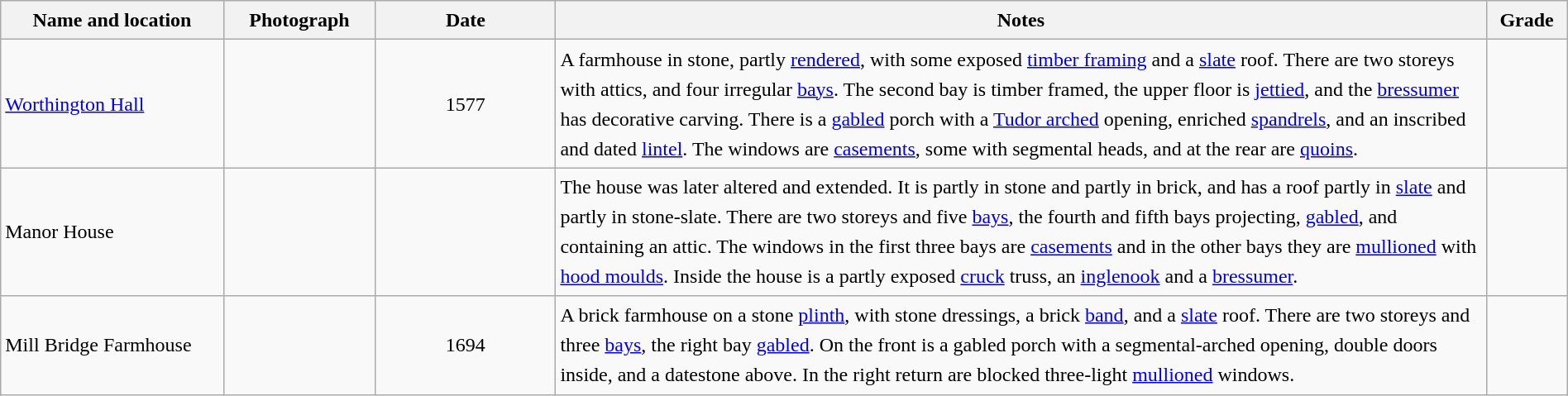<table class="wikitable sortable plainrowheaders" style="width:100%; border:0; text-align:left; line-height:150%;">
<tr>
<th scope="col"  style="width:150px">Name and location</th>
<th scope="col"  style="width:100px" class="unsortable">Photograph</th>
<th scope="col"  style="width:120px">Date</th>
<th scope="col"  style="width:650px" class="unsortable">Notes</th>
<th scope="col"  style="width:50px">Grade</th>
</tr>
<tr>
<td><a href='#'>Worthington Hall</a><br><small></small></td>
<td></td>
<td align="center">1577</td>
<td>A farmhouse in stone, partly <a href='#'>rendered</a>, with some exposed <a href='#'>timber framing</a> and a <a href='#'>slate</a> roof. There are two storeys with attics, and four irregular <a href='#'>bays</a>. The second bay is timber framed, the upper floor is <a href='#'>jettied</a>, and the <a href='#'>bressumer</a> has decorative carving. There is a <a href='#'>gabled</a> porch with a <a href='#'>Tudor arched</a> opening, enriched <a href='#'>spandrels</a>, and an inscribed and dated <a href='#'>lintel</a>. The windows are <a href='#'>casements</a>, some with segmental heads, and at the rear are <a href='#'>quoins</a>.</td>
<td align="center" ></td>
</tr>
<tr>
<td>Manor House<br><small></small></td>
<td></td>
<td align="center"></td>
<td>The house was later altered and extended. It is partly in stone and partly in brick, and has a roof partly in <a href='#'>slate</a> and partly in stone-slate. There are two storeys and five <a href='#'>bays</a>, the fourth and fifth bays projecting, <a href='#'>gabled</a>, and containing an attic. The windows in the first three bays are <a href='#'>casements</a> and in the other bays they are <a href='#'>mullioned</a> with <a href='#'>hood moulds</a>. Inside the house is a partly exposed <a href='#'>cruck</a> truss, an <a href='#'>inglenook</a> and a <a href='#'>bressumer</a>.</td>
<td align="center" ></td>
</tr>
<tr>
<td>Mill Bridge Farmhouse<br><small></small></td>
<td></td>
<td align="center">1694</td>
<td>A brick farmhouse on a stone <a href='#'>plinth</a>, with stone dressings, a brick <a href='#'>band</a>, and a <a href='#'>slate</a> roof. There are two storeys and three <a href='#'>bays</a>, the right bay <a href='#'>gabled</a>. On the front is a gabled porch with a segmental-arched opening, double doors inside, and a datestone above. In the right return are blocked three-light <a href='#'>mullioned</a> windows.</td>
<td align="center" ></td>
</tr>
<tr>
</tr>
</table>
